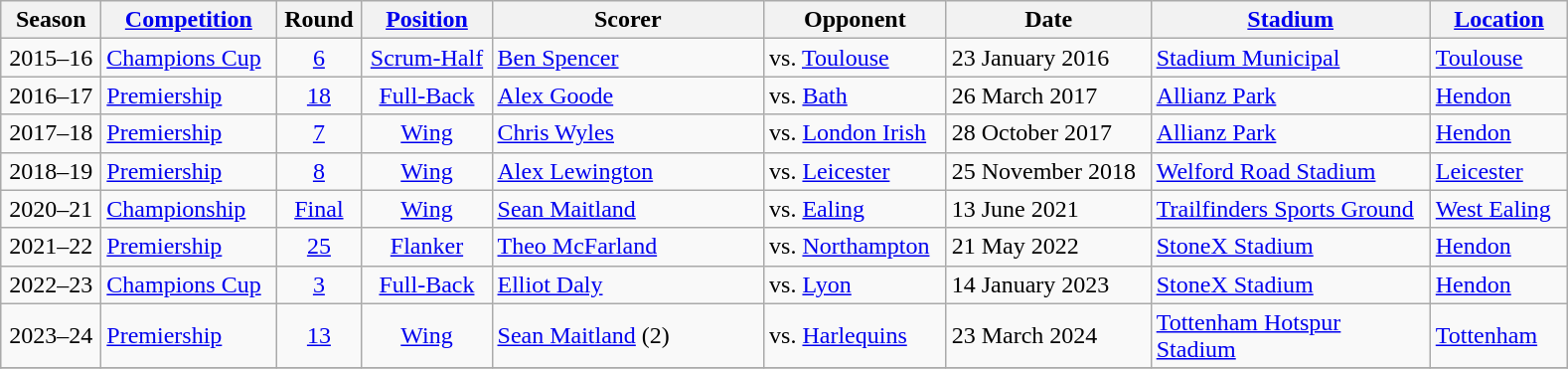<table class="wikitable sticky-header">
<tr>
<th width=60>Season</th>
<th width=110><a href='#'>Competition</a></th>
<th width=50>Round</th>
<th width=80><a href='#'>Position</a></th>
<th width=175>Scorer</th>
<th width=115>Opponent</th>
<th width=130>Date</th>
<th width=180><a href='#'>Stadium</a></th>
<th width=85><a href='#'>Location</a></th>
</tr>
<tr>
<td align=center>2015–16</td>
<td><a href='#'>Champions Cup</a></td>
<td align=center><a href='#'>6</a></td>
<td align=center><a href='#'>Scrum-Half</a></td>
<td> <a href='#'>Ben Spencer</a></td>
<td>vs. <a href='#'>Toulouse</a></td>
<td>23 January 2016</td>
<td><a href='#'>Stadium Municipal</a></td>
<td><a href='#'>Toulouse</a></td>
</tr>
<tr>
<td align=center>2016–17</td>
<td><a href='#'>Premiership</a></td>
<td align=center><a href='#'>18</a></td>
<td align=center><a href='#'>Full-Back</a></td>
<td> <a href='#'>Alex Goode</a></td>
<td>vs. <a href='#'>Bath</a></td>
<td>26 March 2017</td>
<td><a href='#'>Allianz Park</a></td>
<td><a href='#'>Hendon</a></td>
</tr>
<tr>
<td align=center>2017–18</td>
<td><a href='#'>Premiership</a></td>
<td align=center><a href='#'>7</a></td>
<td align=center><a href='#'>Wing</a></td>
<td> <a href='#'>Chris Wyles</a></td>
<td>vs. <a href='#'>London Irish</a></td>
<td>28 October 2017</td>
<td><a href='#'>Allianz Park</a></td>
<td><a href='#'>Hendon</a></td>
</tr>
<tr>
<td align=center>2018–19</td>
<td><a href='#'>Premiership</a></td>
<td align=center><a href='#'>8</a></td>
<td align=center><a href='#'>Wing</a></td>
<td> <a href='#'>Alex Lewington</a></td>
<td>vs. <a href='#'>Leicester</a></td>
<td>25 November 2018</td>
<td><a href='#'>Welford Road Stadium</a></td>
<td><a href='#'>Leicester</a></td>
</tr>
<tr>
<td align=center>2020–21</td>
<td><a href='#'>Championship</a></td>
<td align=center><a href='#'>Final</a></td>
<td align=center><a href='#'>Wing</a></td>
<td> <a href='#'>Sean Maitland</a></td>
<td>vs. <a href='#'>Ealing</a></td>
<td>13 June 2021</td>
<td><a href='#'>Trailfinders Sports Ground</a></td>
<td><a href='#'>West Ealing</a></td>
</tr>
<tr>
<td align=center>2021–22</td>
<td><a href='#'>Premiership</a></td>
<td align=center><a href='#'>25</a></td>
<td align=center><a href='#'>Flanker</a></td>
<td> <a href='#'>Theo McFarland</a></td>
<td>vs. <a href='#'>Northampton</a></td>
<td>21 May 2022</td>
<td><a href='#'>StoneX Stadium</a></td>
<td><a href='#'>Hendon</a></td>
</tr>
<tr>
<td align=center>2022–23</td>
<td><a href='#'>Champions Cup</a></td>
<td align=center><a href='#'>3</a></td>
<td align=center><a href='#'>Full-Back</a></td>
<td> <a href='#'>Elliot Daly</a></td>
<td>vs. <a href='#'>Lyon</a></td>
<td>14 January 2023</td>
<td><a href='#'>StoneX Stadium</a></td>
<td><a href='#'>Hendon</a></td>
</tr>
<tr>
<td align=center>2023–24</td>
<td><a href='#'>Premiership</a></td>
<td align=center><a href='#'>13</a></td>
<td align=center><a href='#'>Wing</a></td>
<td> <a href='#'>Sean Maitland</a> (2)</td>
<td>vs. <a href='#'>Harlequins</a></td>
<td>23 March 2024</td>
<td><a href='#'>Tottenham Hotspur Stadium</a></td>
<td><a href='#'>Tottenham</a></td>
</tr>
<tr>
</tr>
</table>
